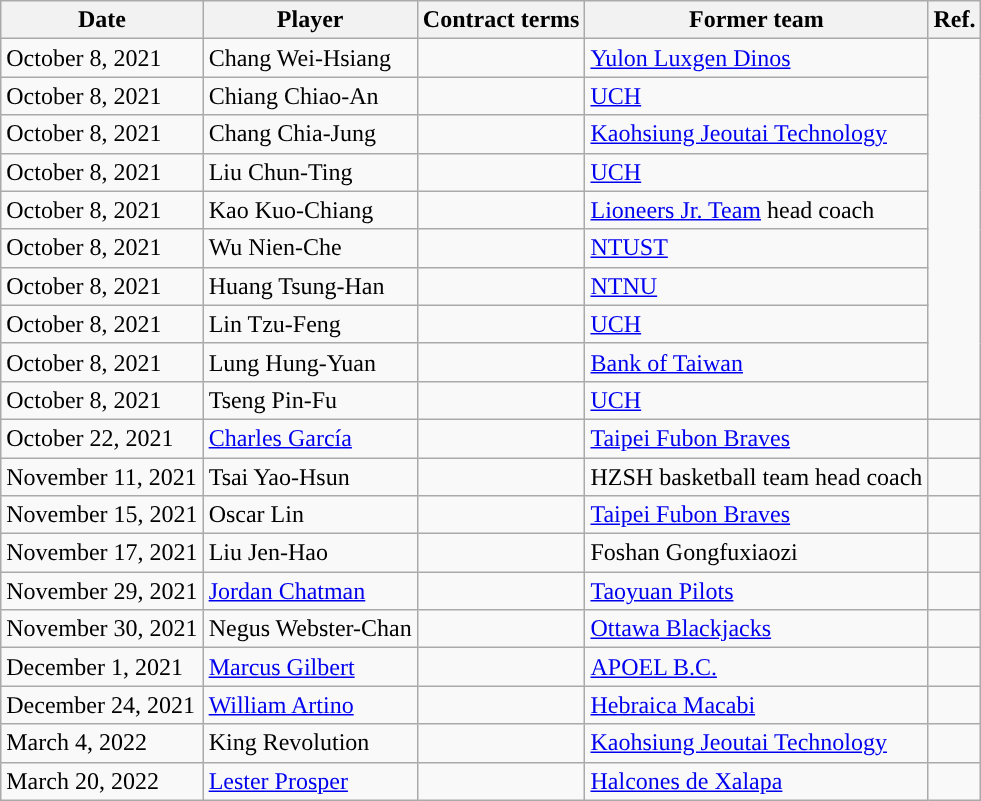<table class="wikitable">
<tr>
<th>Date</th>
<th>Player</th>
<th>Contract terms</th>
<th>Former team</th>
<th>Ref.</th>
</tr>
<tr>
<td>October 8, 2021</td>
<td>Chang Wei-Hsiang</td>
<td></td>
<td> <a href='#'>Yulon Luxgen Dinos</a></td>
<td rowspan=10></td>
</tr>
<tr>
<td>October 8, 2021</td>
<td>Chiang Chiao-An</td>
<td></td>
<td> <a href='#'>UCH</a></td>
</tr>
<tr>
<td>October 8, 2021</td>
<td>Chang Chia-Jung</td>
<td></td>
<td> <a href='#'>Kaohsiung Jeoutai Technology</a></td>
</tr>
<tr>
<td>October 8, 2021</td>
<td>Liu Chun-Ting</td>
<td></td>
<td> <a href='#'>UCH</a></td>
</tr>
<tr>
<td>October 8, 2021</td>
<td>Kao Kuo-Chiang</td>
<td></td>
<td> <a href='#'>Lioneers Jr. Team</a> head coach</td>
</tr>
<tr>
<td>October 8, 2021</td>
<td>Wu Nien-Che</td>
<td></td>
<td> <a href='#'>NTUST</a></td>
</tr>
<tr>
<td>October 8, 2021</td>
<td>Huang Tsung-Han</td>
<td></td>
<td> <a href='#'>NTNU</a></td>
</tr>
<tr>
<td>October 8, 2021</td>
<td>Lin Tzu-Feng</td>
<td></td>
<td> <a href='#'>UCH</a></td>
</tr>
<tr>
<td>October 8, 2021</td>
<td>Lung Hung-Yuan</td>
<td></td>
<td> <a href='#'>Bank of Taiwan</a></td>
</tr>
<tr>
<td>October 8, 2021</td>
<td>Tseng Pin-Fu</td>
<td></td>
<td> <a href='#'>UCH</a></td>
</tr>
<tr>
<td>October 22, 2021</td>
<td><a href='#'>Charles García</a></td>
<td></td>
<td> <a href='#'>Taipei Fubon Braves</a></td>
<td></td>
</tr>
<tr>
<td>November 11, 2021</td>
<td>Tsai Yao-Hsun</td>
<td></td>
<td> HZSH basketball team head coach</td>
<td></td>
</tr>
<tr>
<td>November 15, 2021</td>
<td>Oscar Lin</td>
<td></td>
<td> <a href='#'>Taipei Fubon Braves</a></td>
<td></td>
</tr>
<tr>
<td>November 17, 2021</td>
<td>Liu Jen-Hao</td>
<td></td>
<td> Foshan Gongfuxiaozi</td>
<td></td>
</tr>
<tr>
<td>November 29, 2021</td>
<td><a href='#'>Jordan Chatman</a></td>
<td></td>
<td> <a href='#'>Taoyuan Pilots</a></td>
<td></td>
</tr>
<tr>
<td>November 30, 2021</td>
<td>Negus Webster-Chan</td>
<td></td>
<td> <a href='#'>Ottawa Blackjacks</a></td>
<td></td>
</tr>
<tr>
<td>December 1, 2021</td>
<td><a href='#'>Marcus Gilbert</a></td>
<td></td>
<td> <a href='#'>APOEL B.C.</a></td>
<td></td>
</tr>
<tr>
<td>December 24, 2021</td>
<td><a href='#'>William Artino</a></td>
<td></td>
<td> <a href='#'>Hebraica Macabi</a></td>
<td></td>
</tr>
<tr>
<td>March 4, 2022</td>
<td>King Revolution</td>
<td></td>
<td> <a href='#'>Kaohsiung Jeoutai Technology</a></td>
<td></td>
</tr>
<tr>
<td>March 20, 2022</td>
<td><a href='#'>Lester Prosper</a></td>
<td></td>
<td> <a href='#'>Halcones de Xalapa</a></td>
<td></td>
</tr>
</table>
